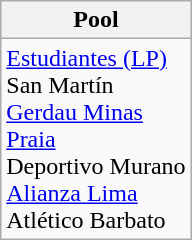<table class="wikitable">
<tr>
<th>Pool</th>
</tr>
<tr>
<td> <a href='#'>Estudiantes (LP)</a><br> San Martín<br>  <a href='#'>Gerdau Minas</a><br> <a href='#'>Praia</a><br> Deportivo Murano<br> <a href='#'>Alianza Lima</a><br> Atlético Barbato</td>
</tr>
</table>
